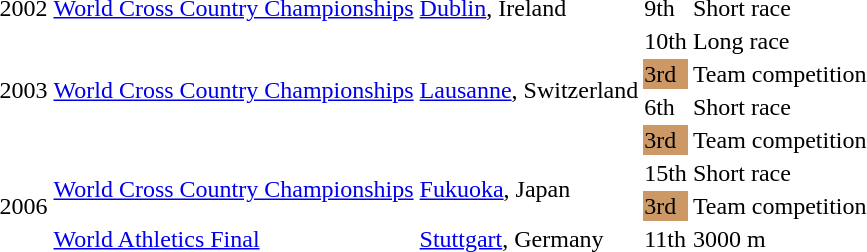<table>
<tr>
<td>2002</td>
<td><a href='#'>World Cross Country Championships</a></td>
<td><a href='#'>Dublin</a>, Ireland</td>
<td>9th</td>
<td>Short race</td>
</tr>
<tr>
<td rowspan=4>2003</td>
<td rowspan=4><a href='#'>World Cross Country Championships</a></td>
<td rowspan=4><a href='#'>Lausanne</a>, Switzerland</td>
<td>10th</td>
<td>Long race</td>
</tr>
<tr>
<td bgcolor="cc9966">3rd</td>
<td>Team competition</td>
</tr>
<tr>
<td>6th</td>
<td>Short race</td>
</tr>
<tr>
<td bgcolor="cc9966">3rd</td>
<td>Team competition</td>
</tr>
<tr>
<td rowspan=3>2006</td>
<td rowspan=2><a href='#'>World Cross Country Championships</a></td>
<td rowspan=2><a href='#'>Fukuoka</a>, Japan</td>
<td>15th</td>
<td>Short race</td>
</tr>
<tr>
<td bgcolor="cc9966">3rd</td>
<td>Team competition</td>
</tr>
<tr>
<td><a href='#'>World Athletics Final</a></td>
<td><a href='#'>Stuttgart</a>, Germany</td>
<td>11th</td>
<td>3000 m</td>
</tr>
</table>
